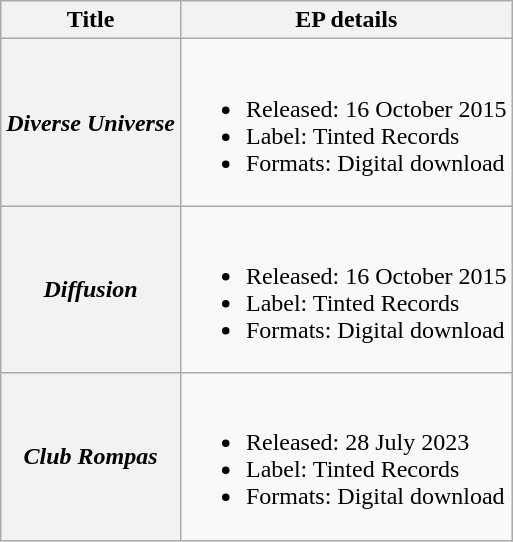<table class="wikitable plainrowheaders">
<tr>
<th scope="col">Title</th>
<th scope="col">EP details</th>
</tr>
<tr>
<th scope="row"><em>Diverse Universe</em></th>
<td><br><ul><li>Released: 16 October 2015</li><li>Label: Tinted Records</li><li>Formats: Digital download</li></ul></td>
</tr>
<tr>
<th scope="row"><em>Diffusion</em></th>
<td><br><ul><li>Released: 16 October 2015</li><li>Label: Tinted Records</li><li>Formats: Digital download</li></ul></td>
</tr>
<tr>
<th scope="row"><em>Club Rompas</em></th>
<td><br><ul><li>Released: 28 July 2023</li><li>Label: Tinted Records</li><li>Formats: Digital download</li></ul></td>
</tr>
</table>
